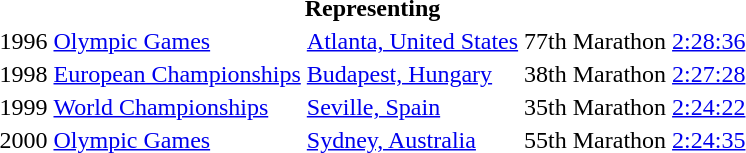<table>
<tr>
<th colspan="6">Representing </th>
</tr>
<tr>
<td>1996</td>
<td><a href='#'>Olympic Games</a></td>
<td><a href='#'>Atlanta, United States</a></td>
<td>77th</td>
<td>Marathon</td>
<td><a href='#'>2:28:36</a></td>
</tr>
<tr>
<td>1998</td>
<td><a href='#'>European Championships</a></td>
<td><a href='#'>Budapest, Hungary</a></td>
<td>38th</td>
<td>Marathon</td>
<td><a href='#'>2:27:28</a></td>
</tr>
<tr>
<td>1999</td>
<td><a href='#'>World Championships</a></td>
<td><a href='#'>Seville, Spain</a></td>
<td>35th</td>
<td>Marathon</td>
<td><a href='#'>2:24:22</a></td>
</tr>
<tr>
<td>2000</td>
<td><a href='#'>Olympic Games</a></td>
<td><a href='#'>Sydney, Australia</a></td>
<td>55th</td>
<td>Marathon</td>
<td><a href='#'>2:24:35</a></td>
</tr>
</table>
